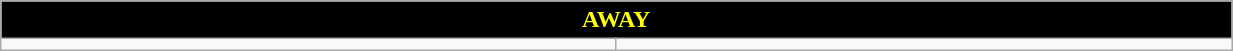<table class="wikitable collapsible collapsed" style="width:65%">
<tr>
<th colspan=5 ! style="color:yellow; background:black">AWAY</th>
</tr>
<tr>
<td></td>
<td></td>
</tr>
</table>
